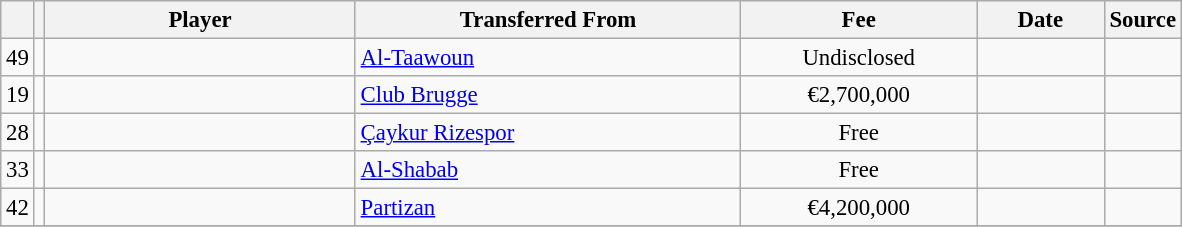<table class="wikitable plainrowheaders sortable" style="font-size:95%">
<tr>
<th></th>
<th></th>
<th scope=col style="width:200px;"><strong>Player</strong></th>
<th scope=col style="width:250px;"><strong>Transferred From</strong></th>
<th scope=col style="width:150px;"><strong>Fee</strong></th>
<th scope=col style="width:78px;"><strong>Date</strong></th>
<th><strong>Source</strong></th>
</tr>
<tr>
<td align=center>49</td>
<td align=center></td>
<td></td>
<td> <a href='#'>Al-Taawoun</a></td>
<td align=center>Undisclosed</td>
<td align=center></td>
<td align=center></td>
</tr>
<tr>
<td align=center>19</td>
<td align=center></td>
<td></td>
<td> <a href='#'>Club Brugge</a></td>
<td align=center>€2,700,000</td>
<td align=center></td>
<td align=center></td>
</tr>
<tr>
<td align=center>28</td>
<td align=center></td>
<td></td>
<td> <a href='#'>Çaykur Rizespor</a></td>
<td align=center>Free</td>
<td align=center></td>
<td align=center></td>
</tr>
<tr>
<td align=center>33</td>
<td align=center></td>
<td></td>
<td> <a href='#'>Al-Shabab</a></td>
<td align=center>Free</td>
<td align=center></td>
<td align=center></td>
</tr>
<tr>
<td align=center>42</td>
<td align=center></td>
<td></td>
<td> <a href='#'>Partizan</a></td>
<td align=center>€4,200,000</td>
<td align=center></td>
<td align=center></td>
</tr>
<tr>
</tr>
</table>
